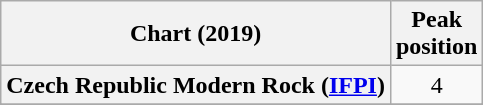<table class="wikitable plainrowheaders" style="text-align:center">
<tr>
<th scope="col">Chart (2019)</th>
<th scope="col">Peak<br>position</th>
</tr>
<tr>
<th scope="row">Czech Republic Modern Rock (<a href='#'>IFPI</a>)</th>
<td>4</td>
</tr>
<tr>
</tr>
<tr>
</tr>
</table>
